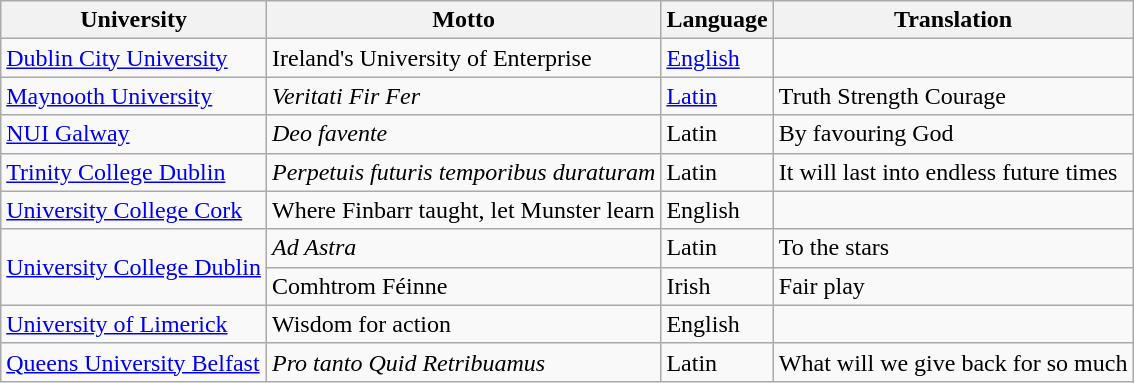<table class="wikitable sortable plainrowheaders">
<tr>
<th>University</th>
<th>Motto</th>
<th>Language</th>
<th>Translation</th>
</tr>
<tr>
<td><a href='#'>Dublin City University</a></td>
<td>Ireland's University of Enterprise</td>
<td><a href='#'>English</a></td>
</tr>
<tr>
<td><a href='#'>Maynooth University</a></td>
<td><em>Veritati Fir Fer</em></td>
<td><a href='#'>Latin</a></td>
<td>Truth Strength Courage</td>
</tr>
<tr>
<td><a href='#'>NUI Galway</a></td>
<td><em>Deo favente</em></td>
<td>Latin</td>
<td>By favouring God</td>
</tr>
<tr>
<td><a href='#'>Trinity College Dublin</a></td>
<td><em>Perpetuis futuris temporibus duraturam</em></td>
<td>Latin</td>
<td>It will last into endless future times</td>
</tr>
<tr>
<td><a href='#'>University College Cork</a></td>
<td>Where Finbarr taught, let Munster learn</td>
<td>English</td>
</tr>
<tr>
<td rowspan="2"><a href='#'>University College Dublin</a></td>
<td><em>Ad Astra</em></td>
<td>Latin</td>
<td>To the stars</td>
</tr>
<tr>
<td>Comhtrom Féinne</td>
<td>Irish</td>
<td>Fair play</td>
</tr>
<tr>
<td><a href='#'>University of Limerick</a></td>
<td>Wisdom for action</td>
<td>English</td>
</tr>
<tr>
<td><a href='#'>Queens University Belfast</a></td>
<td><em> Pro tanto Quid Retribuamus</em></td>
<td>Latin</td>
<td>What will we give back for so much</td>
</tr>
</table>
